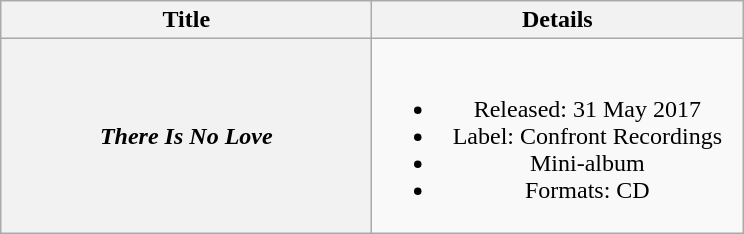<table class="wikitable plainrowheaders" style="text-align:center;">
<tr>
<th scope="col" style="width:15em;">Title</th>
<th scope="col" style="width:15em;">Details</th>
</tr>
<tr>
<th scope="row"><em>There Is No Love</em></th>
<td><br><ul><li>Released: 31 May 2017</li><li>Label: Confront Recordings</li><li>Mini-album</li><li>Formats: CD</li></ul></td>
</tr>
</table>
